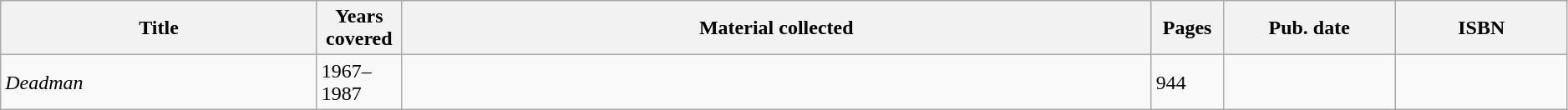<table class="wikitable sortable" width=99%>
<tr>
<th width="245px">Title</th>
<th width="60px">Years covered</th>
<th class="unsortable">Material collected</th>
<th width="50px">Pages</th>
<th width="130px">Pub. date</th>
<th class="unsortable" width="130px">ISBN</th>
</tr>
<tr>
<td><em>Deadman</em></td>
<td>1967–1987</td>
<td></td>
<td>944</td>
<td></td>
<td></td>
</tr>
</table>
